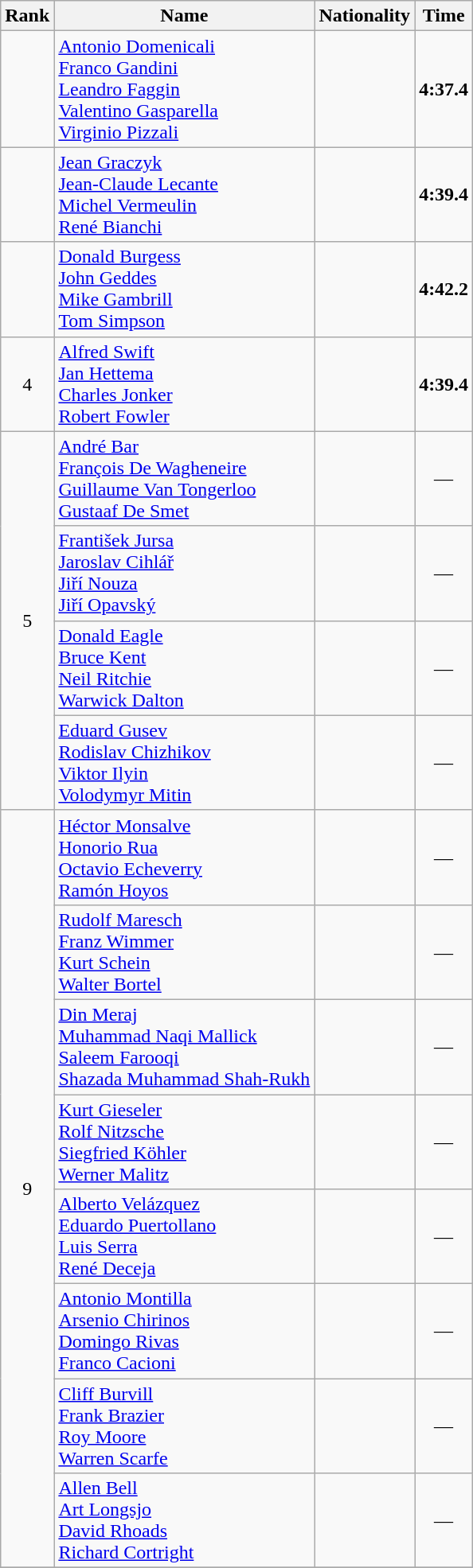<table class="wikitable sortable" style="text-align:center">
<tr>
<th>Rank</th>
<th>Name</th>
<th>Nationality</th>
<th>Time</th>
</tr>
<tr>
<td></td>
<td align=left><a href='#'>Antonio Domenicali</a><br><a href='#'>Franco Gandini</a><br><a href='#'>Leandro Faggin</a><br><a href='#'>Valentino Gasparella</a><br><a href='#'>Virginio Pizzali</a></td>
<td align=left></td>
<td><strong>4:37.4</strong></td>
</tr>
<tr>
<td></td>
<td align=left><a href='#'>Jean Graczyk</a><br><a href='#'>Jean-Claude Lecante</a><br><a href='#'>Michel Vermeulin</a><br><a href='#'>René Bianchi</a></td>
<td align=left></td>
<td><strong>4:39.4</strong></td>
</tr>
<tr>
<td></td>
<td align=left><a href='#'>Donald Burgess</a><br><a href='#'>John Geddes</a><br><a href='#'>Mike Gambrill</a><br><a href='#'>Tom Simpson</a></td>
<td align=left></td>
<td><strong>4:42.2</strong></td>
</tr>
<tr>
<td>4</td>
<td align=left><a href='#'>Alfred Swift</a><br><a href='#'>Jan Hettema</a><br><a href='#'>Charles Jonker</a><br><a href='#'>Robert Fowler</a></td>
<td align=left></td>
<td><strong>4:39.4</strong></td>
</tr>
<tr>
<td rowspan=4>5</td>
<td align=left><a href='#'>André Bar</a><br><a href='#'>François De Wagheneire</a><br><a href='#'>Guillaume Van Tongerloo</a><br><a href='#'>Gustaaf De Smet</a></td>
<td align=left></td>
<td>—</td>
</tr>
<tr>
<td align=left><a href='#'>František Jursa</a><br><a href='#'>Jaroslav Cihlář</a><br><a href='#'>Jiří Nouza</a><br><a href='#'>Jiří Opavský</a></td>
<td align=left></td>
<td>—</td>
</tr>
<tr>
<td align=left><a href='#'>Donald Eagle</a><br><a href='#'>Bruce Kent</a><br><a href='#'>Neil Ritchie</a><br><a href='#'>Warwick Dalton</a></td>
<td align=left></td>
<td>—</td>
</tr>
<tr>
<td align=left><a href='#'>Eduard Gusev</a><br><a href='#'>Rodislav Chizhikov</a><br><a href='#'>Viktor Ilyin</a><br><a href='#'>Volodymyr Mitin</a></td>
<td align=left></td>
<td>—</td>
</tr>
<tr>
<td rowspan=8>9</td>
<td align=left><a href='#'>Héctor Monsalve</a><br><a href='#'>Honorio Rua</a><br><a href='#'>Octavio Echeverry</a><br><a href='#'>Ramón Hoyos</a></td>
<td align=left></td>
<td>—</td>
</tr>
<tr>
<td align=left><a href='#'>Rudolf Maresch</a><br><a href='#'>Franz Wimmer</a><br><a href='#'>Kurt Schein</a><br><a href='#'>Walter Bortel</a></td>
<td align=left></td>
<td>—</td>
</tr>
<tr>
<td align=left><a href='#'>Din Meraj</a><br><a href='#'>Muhammad Naqi Mallick</a><br><a href='#'>Saleem Farooqi</a><br><a href='#'>Shazada Muhammad Shah-Rukh</a></td>
<td align=left></td>
<td>—</td>
</tr>
<tr>
<td align=left><a href='#'>Kurt Gieseler</a><br><a href='#'>Rolf Nitzsche</a><br><a href='#'>Siegfried Köhler</a><br><a href='#'>Werner Malitz</a></td>
<td align=left></td>
<td>—</td>
</tr>
<tr>
<td align=left><a href='#'>Alberto Velázquez</a><br><a href='#'>Eduardo Puertollano</a><br><a href='#'>Luis Serra</a><br><a href='#'>René Deceja</a></td>
<td align=left></td>
<td>—</td>
</tr>
<tr>
<td align=left><a href='#'>Antonio Montilla</a><br><a href='#'>Arsenio Chirinos</a><br><a href='#'>Domingo Rivas</a><br><a href='#'>Franco Cacioni</a></td>
<td align=left></td>
<td>—</td>
</tr>
<tr>
<td align=left><a href='#'>Cliff Burvill</a><br><a href='#'>Frank Brazier</a><br><a href='#'>Roy Moore</a><br><a href='#'>Warren Scarfe</a></td>
<td align=left></td>
<td>—</td>
</tr>
<tr>
<td align=left><a href='#'>Allen Bell</a><br><a href='#'>Art Longsjo</a><br><a href='#'>David Rhoads</a><br><a href='#'>Richard Cortright</a></td>
<td align=left></td>
<td>—</td>
</tr>
<tr>
</tr>
</table>
